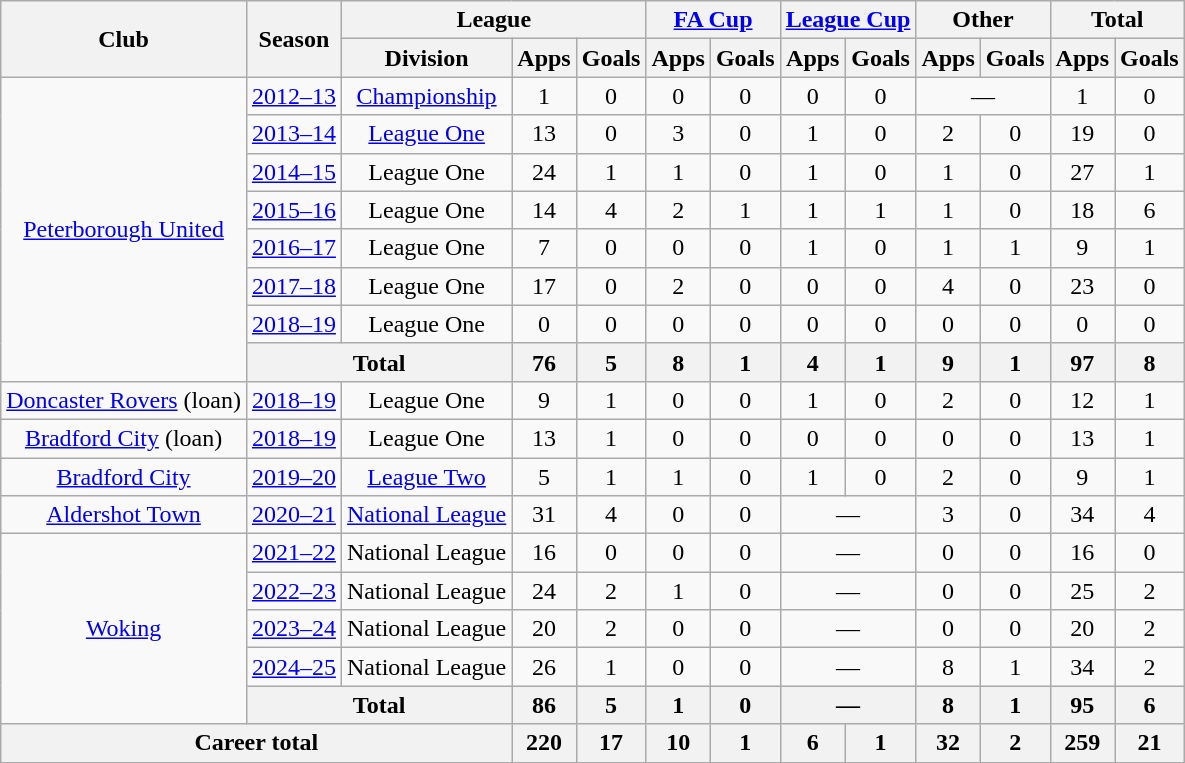<table class=wikitable style=text-align:center>
<tr>
<th rowspan=2>Club</th>
<th rowspan=2>Season</th>
<th colspan=3>League</th>
<th colspan=2><a href='#'>FA Cup</a></th>
<th colspan=2><a href='#'>League Cup</a></th>
<th colspan=2>Other</th>
<th colspan=2>Total</th>
</tr>
<tr>
<th>Division</th>
<th>Apps</th>
<th>Goals</th>
<th>Apps</th>
<th>Goals</th>
<th>Apps</th>
<th>Goals</th>
<th>Apps</th>
<th>Goals</th>
<th>Apps</th>
<th>Goals</th>
</tr>
<tr>
<td rowspan=8><a href='#'>Peterborough United</a></td>
<td><a href='#'>2012–13</a></td>
<td><a href='#'>Championship</a></td>
<td>1</td>
<td>0</td>
<td>0</td>
<td>0</td>
<td>0</td>
<td>0</td>
<td colspan=2>—</td>
<td>1</td>
<td>0</td>
</tr>
<tr>
<td><a href='#'>2013–14</a></td>
<td><a href='#'>League One</a></td>
<td>13</td>
<td>0</td>
<td>3</td>
<td>0</td>
<td>1</td>
<td>0</td>
<td>2</td>
<td>0</td>
<td>19</td>
<td>0</td>
</tr>
<tr>
<td><a href='#'>2014–15</a></td>
<td>League One</td>
<td>24</td>
<td>1</td>
<td>1</td>
<td>0</td>
<td>1</td>
<td>0</td>
<td>1</td>
<td>0</td>
<td>27</td>
<td>1</td>
</tr>
<tr>
<td><a href='#'>2015–16</a></td>
<td>League One</td>
<td>14</td>
<td>4</td>
<td>2</td>
<td>1</td>
<td>1</td>
<td>1</td>
<td>1</td>
<td>0</td>
<td>18</td>
<td>6</td>
</tr>
<tr>
<td><a href='#'>2016–17</a></td>
<td>League One</td>
<td>7</td>
<td>0</td>
<td>0</td>
<td>0</td>
<td>1</td>
<td>0</td>
<td>1</td>
<td>1</td>
<td>9</td>
<td>1</td>
</tr>
<tr>
<td><a href='#'>2017–18</a></td>
<td>League One</td>
<td>17</td>
<td>0</td>
<td>2</td>
<td>0</td>
<td>0</td>
<td>0</td>
<td>4</td>
<td>0</td>
<td>23</td>
<td>0</td>
</tr>
<tr>
<td><a href='#'>2018–19</a></td>
<td>League One</td>
<td>0</td>
<td>0</td>
<td>0</td>
<td>0</td>
<td>0</td>
<td>0</td>
<td>0</td>
<td>0</td>
<td>0</td>
<td>0</td>
</tr>
<tr>
<th colspan=2>Total</th>
<th>76</th>
<th>5</th>
<th>8</th>
<th>1</th>
<th>4</th>
<th>1</th>
<th>9</th>
<th>1</th>
<th>97</th>
<th>8</th>
</tr>
<tr>
<td><a href='#'>Doncaster Rovers</a> (loan)</td>
<td><a href='#'>2018–19</a></td>
<td>League One</td>
<td>9</td>
<td>1</td>
<td>0</td>
<td>0</td>
<td>1</td>
<td>0</td>
<td>2</td>
<td>0</td>
<td>12</td>
<td>1</td>
</tr>
<tr>
<td><a href='#'>Bradford City</a> (loan)</td>
<td><a href='#'>2018–19</a></td>
<td>League One</td>
<td>13</td>
<td>1</td>
<td>0</td>
<td>0</td>
<td>0</td>
<td>0</td>
<td>0</td>
<td>0</td>
<td>13</td>
<td>1</td>
</tr>
<tr>
<td><a href='#'>Bradford City</a></td>
<td><a href='#'>2019–20</a></td>
<td><a href='#'>League Two</a></td>
<td>5</td>
<td>1</td>
<td>1</td>
<td>0</td>
<td>1</td>
<td>0</td>
<td>2</td>
<td>0</td>
<td>9</td>
<td>1</td>
</tr>
<tr>
<td><a href='#'>Aldershot Town</a></td>
<td><a href='#'>2020–21</a></td>
<td><a href='#'>National League</a></td>
<td>31</td>
<td>4</td>
<td>0</td>
<td>0</td>
<td colspan="2">—</td>
<td>3</td>
<td>0</td>
<td>34</td>
<td>4</td>
</tr>
<tr>
<td rowspan=5><a href='#'>Woking</a></td>
<td><a href='#'>2021–22</a></td>
<td>National League</td>
<td>16</td>
<td>0</td>
<td>0</td>
<td>0</td>
<td colspan="2">—</td>
<td>0</td>
<td>0</td>
<td>16</td>
<td>0</td>
</tr>
<tr>
<td><a href='#'>2022–23</a></td>
<td>National League</td>
<td>24</td>
<td>2</td>
<td>1</td>
<td>0</td>
<td colspan="2">—</td>
<td>0</td>
<td>0</td>
<td>25</td>
<td>2</td>
</tr>
<tr>
<td><a href='#'>2023–24</a></td>
<td>National League</td>
<td>20</td>
<td>2</td>
<td>0</td>
<td>0</td>
<td colspan="2">—</td>
<td>0</td>
<td>0</td>
<td>20</td>
<td>2</td>
</tr>
<tr>
<td><a href='#'>2024–25</a></td>
<td>National League</td>
<td>26</td>
<td>1</td>
<td>0</td>
<td>0</td>
<td colspan="2">—</td>
<td>8</td>
<td>1</td>
<td>34</td>
<td>2</td>
</tr>
<tr>
<th colspan=2>Total</th>
<th>86</th>
<th>5</th>
<th>1</th>
<th>0</th>
<th colspan="2">—</th>
<th>8</th>
<th>1</th>
<th>95</th>
<th>6</th>
</tr>
<tr>
<th colspan=3>Career total</th>
<th>220</th>
<th>17</th>
<th>10</th>
<th>1</th>
<th>6</th>
<th>1</th>
<th>32</th>
<th>2</th>
<th>259</th>
<th>21</th>
</tr>
</table>
